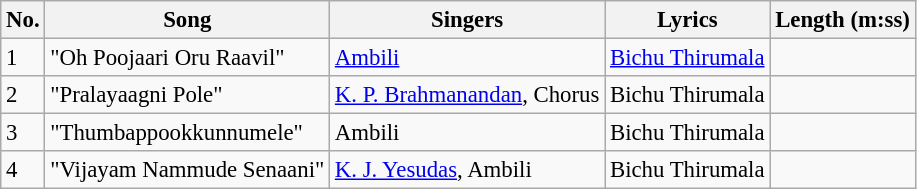<table class="wikitable" style="font-size:95%;">
<tr>
<th>No.</th>
<th>Song</th>
<th>Singers</th>
<th>Lyrics</th>
<th>Length (m:ss)</th>
</tr>
<tr>
<td>1</td>
<td>"Oh Poojaari Oru Raavil"</td>
<td><a href='#'>Ambili</a></td>
<td><a href='#'>Bichu Thirumala</a></td>
<td></td>
</tr>
<tr>
<td>2</td>
<td>"Pralayaagni Pole"</td>
<td><a href='#'>K. P. Brahmanandan</a>, Chorus</td>
<td>Bichu Thirumala</td>
<td></td>
</tr>
<tr>
<td>3</td>
<td>"Thumbappookkunnumele"</td>
<td>Ambili</td>
<td>Bichu Thirumala</td>
<td></td>
</tr>
<tr>
<td>4</td>
<td>"Vijayam Nammude Senaani"</td>
<td><a href='#'>K. J. Yesudas</a>, Ambili</td>
<td>Bichu Thirumala</td>
<td></td>
</tr>
</table>
